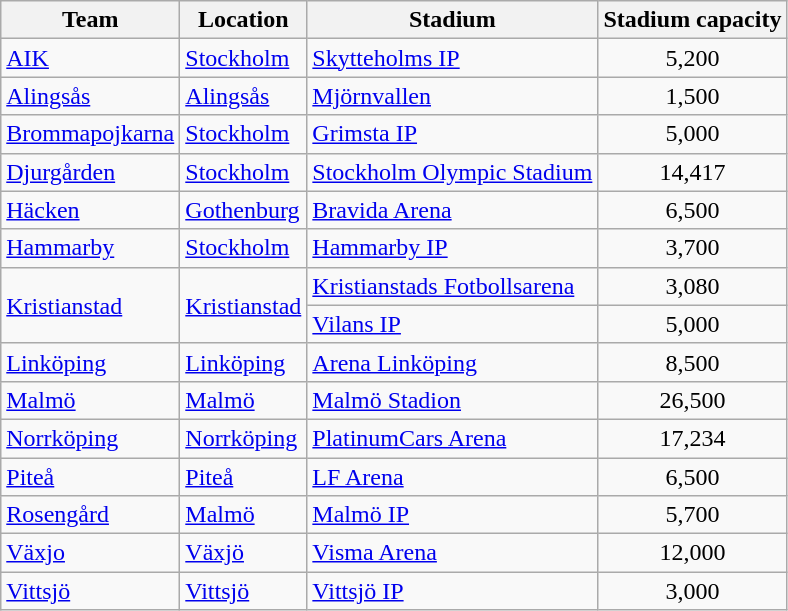<table class="wikitable sortable" style="text-align: left;">
<tr>
<th>Team</th>
<th>Location</th>
<th>Stadium</th>
<th>Stadium capacity</th>
</tr>
<tr>
<td><a href='#'>AIK</a></td>
<td><a href='#'>Stockholm</a></td>
<td><a href='#'>Skytteholms IP</a></td>
<td align="center">5,200</td>
</tr>
<tr>
<td><a href='#'>Alingsås</a></td>
<td><a href='#'>Alingsås</a></td>
<td><a href='#'>Mjörnvallen</a></td>
<td align="center">1,500</td>
</tr>
<tr>
<td><a href='#'>Brommapojkarna</a></td>
<td><a href='#'>Stockholm</a></td>
<td><a href='#'>Grimsta IP</a></td>
<td align="center">5,000</td>
</tr>
<tr>
<td><a href='#'>Djurgården</a></td>
<td><a href='#'>Stockholm</a></td>
<td><a href='#'>Stockholm Olympic Stadium</a></td>
<td align="center">14,417</td>
</tr>
<tr>
<td><a href='#'>Häcken</a></td>
<td><a href='#'>Gothenburg</a></td>
<td><a href='#'>Bravida Arena</a></td>
<td align="center">6,500</td>
</tr>
<tr>
<td><a href='#'>Hammarby</a></td>
<td><a href='#'>Stockholm</a></td>
<td><a href='#'>Hammarby IP</a></td>
<td align="center">3,700</td>
</tr>
<tr>
<td rowspan=2><a href='#'>Kristianstad</a></td>
<td rowspan=2><a href='#'>Kristianstad</a></td>
<td><a href='#'>Kristianstads Fotbollsarena</a></td>
<td align="center">3,080</td>
</tr>
<tr>
<td><a href='#'>Vilans IP</a></td>
<td align="center">5,000</td>
</tr>
<tr>
<td><a href='#'>Linköping</a></td>
<td><a href='#'>Linköping</a></td>
<td><a href='#'>Arena Linköping</a></td>
<td align="center">8,500</td>
</tr>
<tr>
<td><a href='#'>Malmö</a></td>
<td><a href='#'>Malmö</a></td>
<td><a href='#'>Malmö Stadion</a></td>
<td align="center">26,500</td>
</tr>
<tr>
<td><a href='#'>Norrköping</a></td>
<td><a href='#'>Norrköping</a></td>
<td><a href='#'>PlatinumCars Arena</a></td>
<td align="center">17,234</td>
</tr>
<tr>
<td><a href='#'>Piteå</a></td>
<td><a href='#'>Piteå</a></td>
<td><a href='#'>LF Arena</a></td>
<td align="center">6,500</td>
</tr>
<tr>
<td><a href='#'>Rosengård</a></td>
<td><a href='#'>Malmö</a></td>
<td><a href='#'>Malmö IP</a></td>
<td align="center">5,700</td>
</tr>
<tr>
<td><a href='#'>Växjo</a></td>
<td><a href='#'>Växjö</a></td>
<td><a href='#'>Visma Arena</a></td>
<td align="center">12,000</td>
</tr>
<tr>
<td><a href='#'>Vittsjö</a></td>
<td><a href='#'>Vittsjö</a></td>
<td><a href='#'>Vittsjö IP</a></td>
<td align="center">3,000</td>
</tr>
</table>
